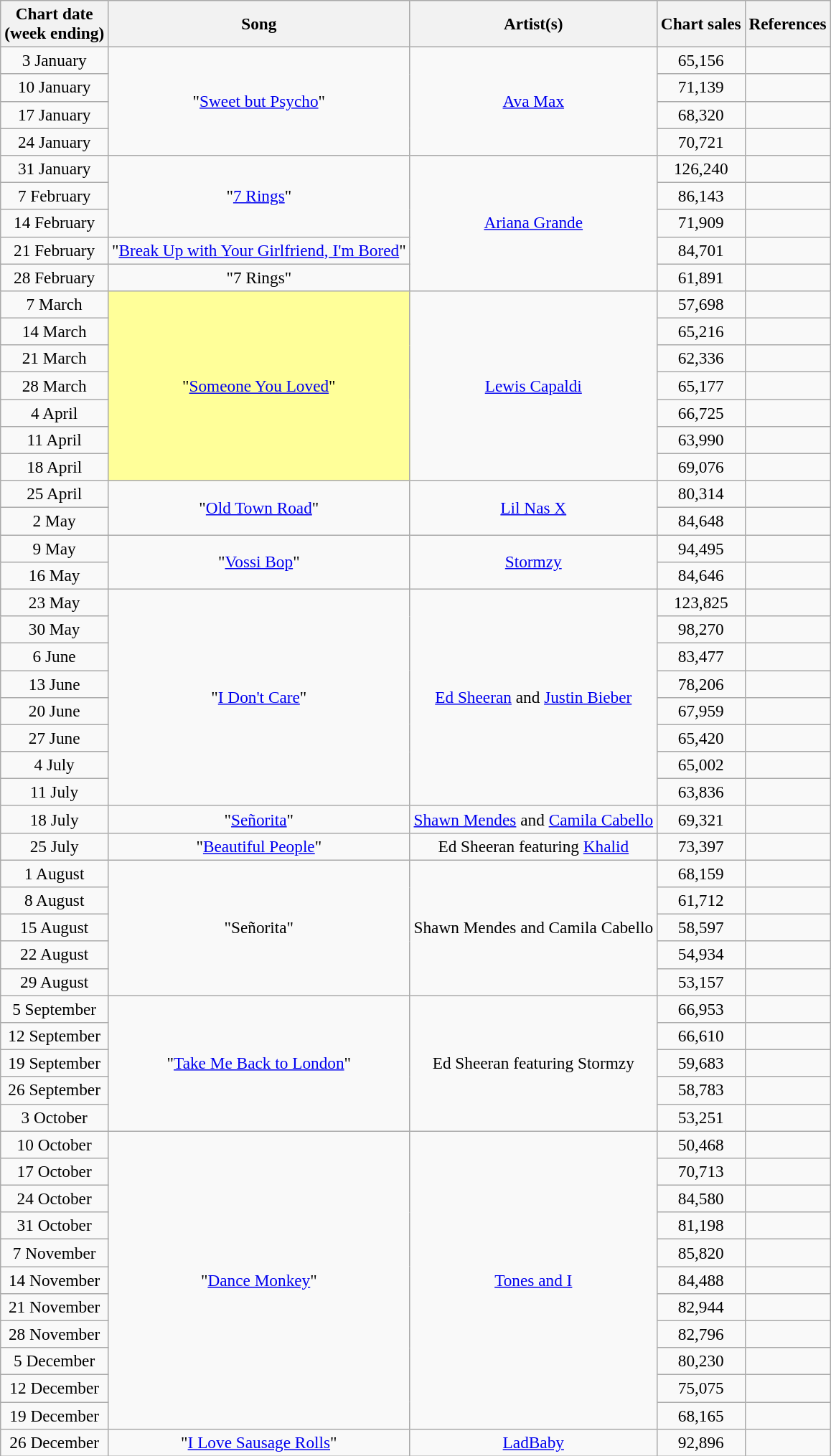<table class="wikitable" style="font-size:97%; text-align:center;">
<tr>
<th>Chart date<br>(week ending)</th>
<th>Song</th>
<th>Artist(s)</th>
<th>Chart sales</th>
<th>References</th>
</tr>
<tr>
<td>3 January</td>
<td rowspan="4">"<a href='#'>Sweet but Psycho</a>"</td>
<td rowspan="4"><a href='#'>Ava Max</a></td>
<td>65,156</td>
<td></td>
</tr>
<tr>
<td>10 January</td>
<td>71,139</td>
<td></td>
</tr>
<tr>
<td>17 January</td>
<td>68,320</td>
<td></td>
</tr>
<tr>
<td>24 January</td>
<td>70,721</td>
<td></td>
</tr>
<tr>
<td>31 January</td>
<td rowspan="3">"<a href='#'>7 Rings</a>"</td>
<td rowspan="5"><a href='#'>Ariana Grande</a></td>
<td>126,240</td>
<td></td>
</tr>
<tr>
<td>7 February</td>
<td>86,143</td>
<td></td>
</tr>
<tr>
<td>14 February</td>
<td>71,909</td>
<td></td>
</tr>
<tr>
<td>21 February</td>
<td>"<a href='#'>Break Up with Your Girlfriend, I'm Bored</a>"</td>
<td>84,701</td>
<td></td>
</tr>
<tr>
<td>28 February</td>
<td>"7 Rings"</td>
<td>61,891</td>
<td></td>
</tr>
<tr>
<td>7 March</td>
<td bgcolor=#FFFF99 rowspan="7">"<a href='#'>Someone You Loved</a>" </td>
<td rowspan="7"><a href='#'>Lewis Capaldi</a></td>
<td>57,698</td>
<td></td>
</tr>
<tr>
<td>14 March</td>
<td>65,216</td>
<td></td>
</tr>
<tr>
<td>21 March</td>
<td>62,336</td>
<td></td>
</tr>
<tr>
<td>28 March</td>
<td>65,177</td>
<td></td>
</tr>
<tr>
<td>4 April</td>
<td>66,725</td>
<td></td>
</tr>
<tr>
<td>11 April</td>
<td>63,990</td>
<td></td>
</tr>
<tr>
<td>18 April</td>
<td>69,076</td>
<td></td>
</tr>
<tr>
<td>25 April</td>
<td rowspan="2">"<a href='#'>Old Town Road</a>"</td>
<td rowspan="2"><a href='#'>Lil Nas X</a></td>
<td>80,314</td>
<td></td>
</tr>
<tr>
<td>2 May</td>
<td>84,648</td>
<td></td>
</tr>
<tr>
<td>9 May</td>
<td rowspan="2">"<a href='#'>Vossi Bop</a>"</td>
<td rowspan="2"><a href='#'>Stormzy</a></td>
<td>94,495</td>
<td></td>
</tr>
<tr>
<td>16 May</td>
<td>84,646</td>
<td></td>
</tr>
<tr>
<td>23 May</td>
<td rowspan="8">"<a href='#'>I Don't Care</a>"</td>
<td rowspan="8"><a href='#'>Ed Sheeran</a> and <a href='#'>Justin Bieber</a></td>
<td>123,825</td>
<td></td>
</tr>
<tr>
<td>30 May</td>
<td>98,270</td>
<td></td>
</tr>
<tr>
<td>6 June</td>
<td>83,477</td>
<td></td>
</tr>
<tr>
<td>13 June</td>
<td>78,206</td>
<td></td>
</tr>
<tr>
<td>20 June</td>
<td>67,959</td>
<td></td>
</tr>
<tr>
<td>27 June</td>
<td>65,420</td>
<td></td>
</tr>
<tr>
<td>4 July</td>
<td>65,002</td>
<td></td>
</tr>
<tr>
<td>11 July</td>
<td>63,836</td>
<td></td>
</tr>
<tr>
<td>18 July</td>
<td>"<a href='#'>Señorita</a>"</td>
<td><a href='#'>Shawn Mendes</a> and <a href='#'>Camila Cabello</a></td>
<td>69,321</td>
<td></td>
</tr>
<tr>
<td>25 July</td>
<td>"<a href='#'>Beautiful People</a>"</td>
<td>Ed Sheeran featuring <a href='#'>Khalid</a></td>
<td>73,397</td>
<td></td>
</tr>
<tr>
<td>1 August</td>
<td rowspan="5">"Señorita"</td>
<td rowspan="5">Shawn Mendes and Camila Cabello</td>
<td>68,159</td>
<td></td>
</tr>
<tr>
<td>8 August</td>
<td>61,712</td>
<td></td>
</tr>
<tr>
<td>15 August</td>
<td>58,597</td>
<td></td>
</tr>
<tr>
<td>22 August</td>
<td>54,934</td>
<td></td>
</tr>
<tr>
<td>29 August</td>
<td>53,157</td>
<td></td>
</tr>
<tr>
<td>5 September</td>
<td rowspan="5">"<a href='#'>Take Me Back to London</a>"</td>
<td rowspan="5">Ed Sheeran featuring Stormzy</td>
<td>66,953</td>
<td></td>
</tr>
<tr>
<td>12 September</td>
<td>66,610</td>
<td></td>
</tr>
<tr>
<td>19 September</td>
<td>59,683</td>
<td></td>
</tr>
<tr>
<td>26 September</td>
<td>58,783</td>
<td></td>
</tr>
<tr>
<td>3 October</td>
<td>53,251</td>
<td></td>
</tr>
<tr>
<td>10 October</td>
<td rowspan="11">"<a href='#'>Dance Monkey</a>"</td>
<td rowspan="11"><a href='#'>Tones and I</a></td>
<td>50,468</td>
<td></td>
</tr>
<tr>
<td>17 October</td>
<td>70,713</td>
<td></td>
</tr>
<tr>
<td>24 October</td>
<td>84,580</td>
<td></td>
</tr>
<tr>
<td>31 October</td>
<td>81,198</td>
<td></td>
</tr>
<tr>
<td>7 November</td>
<td>85,820</td>
<td></td>
</tr>
<tr>
<td>14 November</td>
<td>84,488</td>
<td></td>
</tr>
<tr>
<td>21 November</td>
<td>82,944</td>
<td></td>
</tr>
<tr>
<td>28 November</td>
<td>82,796</td>
<td></td>
</tr>
<tr>
<td>5 December</td>
<td>80,230</td>
<td></td>
</tr>
<tr>
<td>12 December</td>
<td>75,075</td>
<td></td>
</tr>
<tr>
<td>19 December</td>
<td>68,165</td>
<td></td>
</tr>
<tr>
<td>26 December</td>
<td>"<a href='#'>I Love Sausage Rolls</a>"</td>
<td><a href='#'>LadBaby</a></td>
<td>92,896</td>
<td></td>
</tr>
</table>
